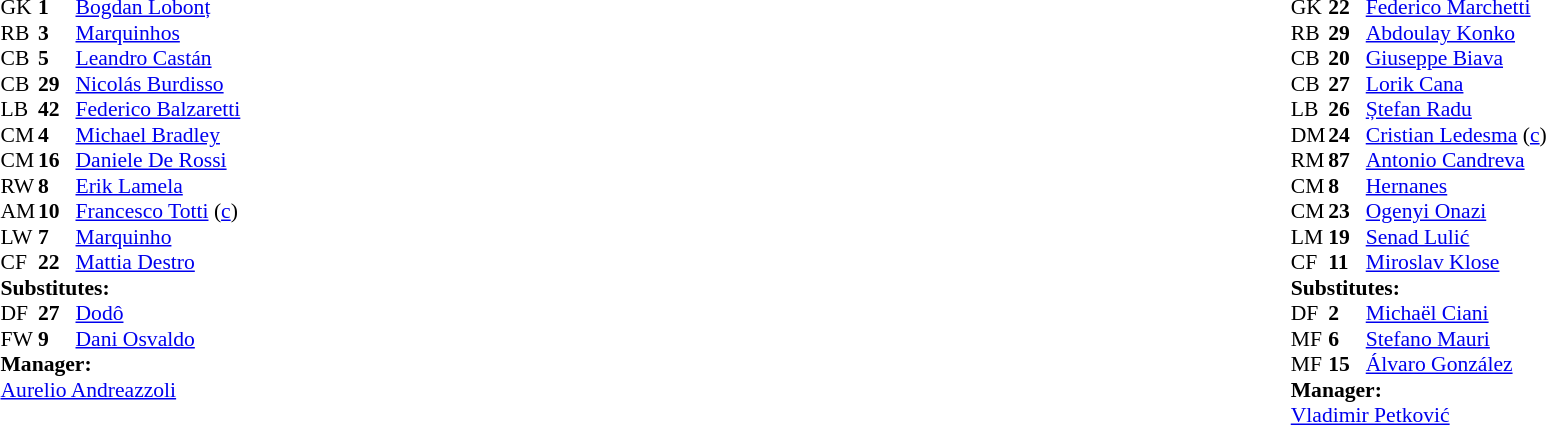<table width="100%">
<tr>
<td valign="top" width="50%"><br><table style="font-size: 90%" cellspacing="0" cellpadding="0">
<tr>
<td colspan=4></td>
</tr>
<tr>
<th width="25"></th>
<th width="25"></th>
</tr>
<tr>
<td>GK</td>
<td><strong>1</strong></td>
<td> <a href='#'>Bogdan Lobonț</a></td>
</tr>
<tr>
<td>RB</td>
<td><strong>3</strong></td>
<td> <a href='#'>Marquinhos</a></td>
</tr>
<tr>
<td>CB</td>
<td><strong>5</strong></td>
<td> <a href='#'>Leandro Castán</a></td>
</tr>
<tr>
<td>CB</td>
<td><strong>29</strong></td>
<td> <a href='#'>Nicolás Burdisso</a></td>
<td></td>
</tr>
<tr>
<td>LB</td>
<td><strong>42</strong></td>
<td> <a href='#'>Federico Balzaretti</a></td>
<td></td>
<td></td>
</tr>
<tr>
<td>CM</td>
<td><strong>4</strong></td>
<td> <a href='#'>Michael Bradley</a></td>
</tr>
<tr>
<td>CM</td>
<td><strong>16</strong></td>
<td> <a href='#'>Daniele De Rossi</a></td>
</tr>
<tr>
<td>RW</td>
<td><strong>8</strong></td>
<td> <a href='#'>Erik Lamela</a></td>
</tr>
<tr>
<td>AM</td>
<td><strong>10</strong></td>
<td> <a href='#'>Francesco Totti</a> (<a href='#'>c</a>)</td>
<td></td>
</tr>
<tr>
<td>LW</td>
<td><strong>7</strong></td>
<td> <a href='#'>Marquinho</a></td>
<td></td>
<td></td>
</tr>
<tr>
<td>CF</td>
<td><strong>22</strong></td>
<td> <a href='#'>Mattia Destro</a></td>
</tr>
<tr>
<td colspan=3><strong>Substitutes:</strong></td>
</tr>
<tr>
<td>DF</td>
<td><strong>27</strong></td>
<td> <a href='#'>Dodô</a></td>
<td></td>
<td></td>
</tr>
<tr>
<td>FW</td>
<td><strong>9</strong></td>
<td> <a href='#'>Dani Osvaldo</a></td>
<td></td>
<td></td>
</tr>
<tr>
<td colspan=3><strong>Manager:</strong></td>
</tr>
<tr>
<td colspan=3> <a href='#'>Aurelio Andreazzoli</a></td>
</tr>
</table>
</td>
<td valign="top"></td>
<td valign="top" width="50%"><br><table style="font-size: 90%" cellspacing="0" cellpadding="0" align="center">
<tr>
<td colspan=4></td>
</tr>
<tr>
<th width=25></th>
<th width=25></th>
</tr>
<tr>
<td>GK</td>
<td><strong>22</strong></td>
<td> <a href='#'>Federico Marchetti</a></td>
</tr>
<tr>
<td>RB</td>
<td><strong>29</strong></td>
<td> <a href='#'>Abdoulay Konko</a></td>
</tr>
<tr>
<td>CB</td>
<td><strong>20</strong></td>
<td> <a href='#'>Giuseppe Biava</a></td>
<td></td>
</tr>
<tr>
<td>CB</td>
<td><strong>27</strong></td>
<td> <a href='#'>Lorik Cana</a></td>
<td></td>
<td></td>
</tr>
<tr>
<td>LB</td>
<td><strong>26</strong></td>
<td> <a href='#'>Ștefan Radu</a></td>
</tr>
<tr>
<td>DM</td>
<td><strong>24</strong></td>
<td> <a href='#'>Cristian Ledesma</a> (<a href='#'>c</a>)</td>
<td></td>
<td></td>
</tr>
<tr>
<td>RM</td>
<td><strong>87</strong></td>
<td> <a href='#'>Antonio Candreva</a></td>
</tr>
<tr>
<td>CM</td>
<td><strong>8</strong></td>
<td> <a href='#'>Hernanes</a></td>
<td></td>
<td></td>
</tr>
<tr>
<td>CM</td>
<td><strong>23</strong></td>
<td> <a href='#'>Ogenyi Onazi</a></td>
<td></td>
<td></td>
</tr>
<tr>
<td>LM</td>
<td><strong>19</strong></td>
<td> <a href='#'>Senad Lulić</a></td>
<td></td>
</tr>
<tr>
<td>CF</td>
<td><strong>11</strong></td>
<td> <a href='#'>Miroslav Klose</a></td>
<td></td>
</tr>
<tr>
<td colspan=3><strong>Substitutes:</strong></td>
</tr>
<tr>
<td>DF</td>
<td><strong>2</strong></td>
<td> <a href='#'>Michaël Ciani</a></td>
<td></td>
<td></td>
</tr>
<tr>
<td>MF</td>
<td><strong>6</strong></td>
<td> <a href='#'>Stefano Mauri</a></td>
<td></td>
<td></td>
</tr>
<tr>
<td>MF</td>
<td><strong>15</strong></td>
<td> <a href='#'>Álvaro González</a></td>
<td></td>
<td></td>
</tr>
<tr>
<td colspan=3><strong>Manager:</strong></td>
</tr>
<tr>
<td colspan=3> <a href='#'>Vladimir Petković</a></td>
</tr>
</table>
</td>
</tr>
</table>
